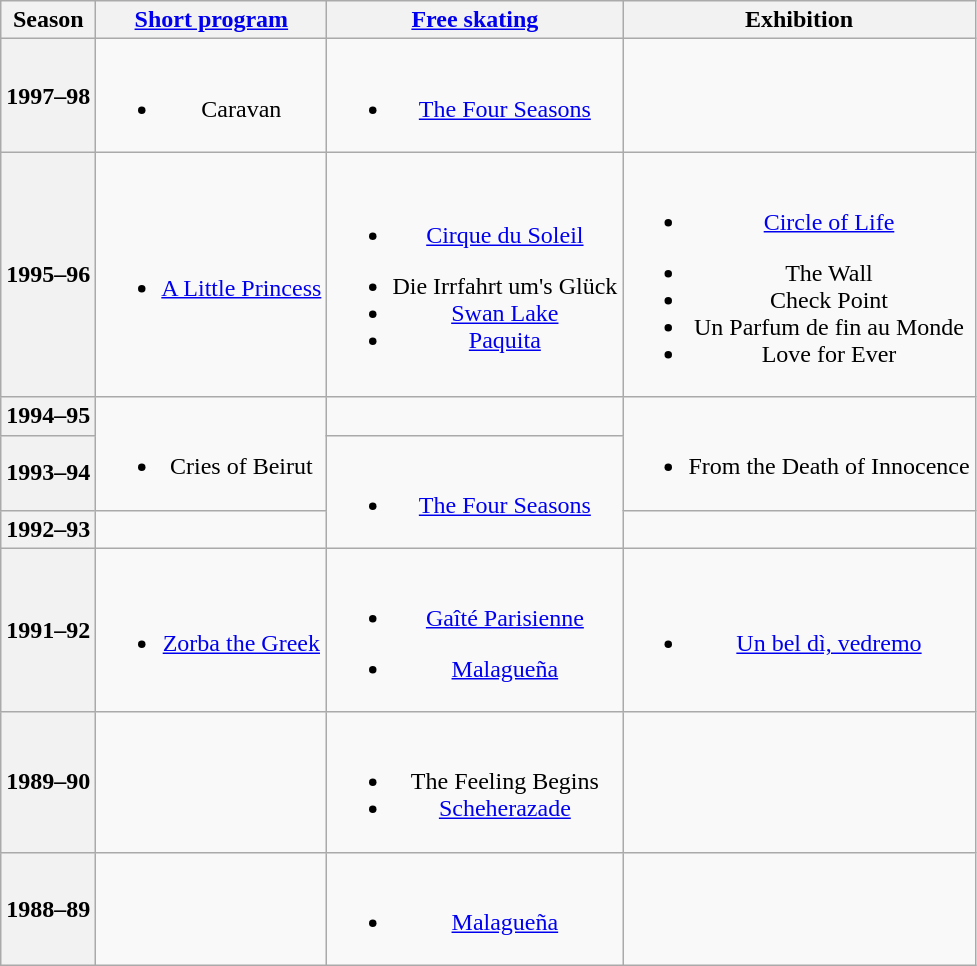<table class=wikitable style=text-align:center>
<tr>
<th>Season</th>
<th><a href='#'>Short program</a></th>
<th><a href='#'>Free skating</a></th>
<th>Exhibition</th>
</tr>
<tr>
<th>1997–98 <br></th>
<td><br><ul><li>Caravan</li></ul></td>
<td><br><ul><li><a href='#'>The Four Seasons</a> <br></li></ul></td>
<td></td>
</tr>
<tr>
<th>1995–96</th>
<td><br><ul><li><a href='#'>A Little Princess</a> <br></li></ul></td>
<td><br><ul><li><a href='#'>Cirque du Soleil</a></li></ul><ul><li>Die Irrfahrt um's Glück <br></li><li><a href='#'>Swan Lake</a> <br></li><li><a href='#'>Paquita</a> <br></li></ul></td>
<td><br><ul><li><a href='#'>Circle of Life</a> <br></li></ul><ul><li>The Wall</li><li>Check Point</li><li>Un Parfum de fin au Monde</li><li>Love for Ever <br></li></ul></td>
</tr>
<tr>
<th>1994–95</th>
<td rowspan=2><br><ul><li>Cries of Beirut <br></li></ul></td>
<td></td>
<td rowspan=2><br><ul><li>From the Death of Innocence <br></li></ul></td>
</tr>
<tr>
<th>1993–94</th>
<td rowspan=2><br><ul><li><a href='#'>The Four Seasons</a> <br></li></ul></td>
</tr>
<tr>
<th>1992–93</th>
<td></td>
<td></td>
</tr>
<tr>
<th>1991–92</th>
<td><br><ul><li><a href='#'>Zorba the Greek</a> <br></li></ul></td>
<td><br><ul><li><a href='#'>Gaîté Parisienne</a> <br></li></ul><ul><li><a href='#'>Malagueña</a></li></ul></td>
<td><br><ul><li><a href='#'>Un bel dì, vedremo</a> <br></li></ul></td>
</tr>
<tr>
<th>1989–90</th>
<td></td>
<td><br><ul><li>The Feeling Begins</li><li><a href='#'>Scheherazade</a></li></ul></td>
<td></td>
</tr>
<tr>
<th>1988–89</th>
<td></td>
<td><br><ul><li><a href='#'>Malagueña</a> <br></li></ul></td>
<td></td>
</tr>
</table>
